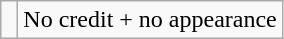<table class="wikitable">
<tr>
<td> </td>
<td>No credit + no appearance</td>
</tr>
</table>
